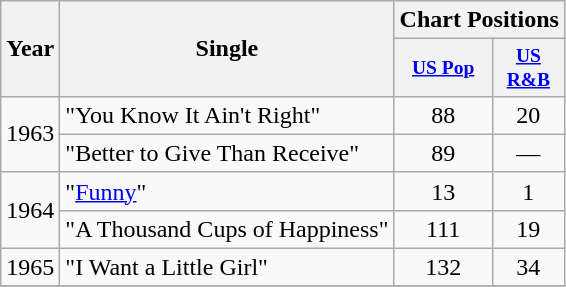<table class="wikitable" style="text-align:center;">
<tr>
<th scope="col" rowspan="2">Year</th>
<th scope="col" rowspan="2">Single</th>
<th scope="col" colspan="2">Chart Positions</th>
</tr>
<tr style="font-size:small;">
<th scope="col"><a href='#'>US Pop</a></th>
<th scope="col"><a href='#'>US<br>R&B</a></th>
</tr>
<tr>
<td rowspan="2">1963</td>
<td scope="row" align="left">"You Know It Ain't Right"</td>
<td>88</td>
<td>20</td>
</tr>
<tr>
<td scope="row" align="left">"Better to Give Than Receive"</td>
<td>89</td>
<td>—</td>
</tr>
<tr>
<td rowspan="2">1964</td>
<td scope="row" align="left">"<a href='#'>Funny</a>"</td>
<td>13</td>
<td>1</td>
</tr>
<tr>
<td scope="row" align="left">"A Thousand Cups of Happiness"</td>
<td>111</td>
<td>19</td>
</tr>
<tr>
<td scope="row">1965</td>
<td align="left">"I Want a Little Girl"</td>
<td>132</td>
<td>34</td>
</tr>
<tr>
</tr>
</table>
